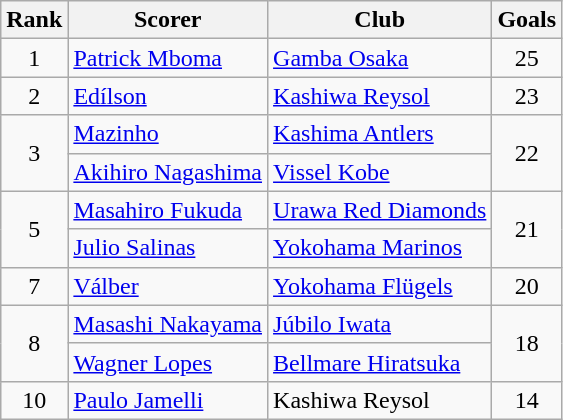<table class="wikitable">
<tr>
<th>Rank</th>
<th>Scorer</th>
<th>Club</th>
<th>Goals</th>
</tr>
<tr>
<td align=center>1</td>
<td> <a href='#'>Patrick Mboma</a></td>
<td><a href='#'>Gamba Osaka</a></td>
<td align=center>25</td>
</tr>
<tr>
<td align=center>2</td>
<td> <a href='#'>Edílson</a></td>
<td><a href='#'>Kashiwa Reysol</a></td>
<td align=center>23</td>
</tr>
<tr>
<td rowspan=2 align=center>3</td>
<td> <a href='#'>Mazinho</a></td>
<td><a href='#'>Kashima Antlers</a></td>
<td rowspan=2 align=center>22</td>
</tr>
<tr>
<td> <a href='#'>Akihiro Nagashima</a></td>
<td><a href='#'>Vissel Kobe</a></td>
</tr>
<tr>
<td rowspan=2 align=center>5</td>
<td> <a href='#'>Masahiro Fukuda</a></td>
<td><a href='#'>Urawa Red Diamonds</a></td>
<td rowspan=2 align=center>21</td>
</tr>
<tr>
<td> <a href='#'>Julio Salinas</a></td>
<td><a href='#'>Yokohama Marinos</a></td>
</tr>
<tr>
<td align=center>7</td>
<td> <a href='#'>Válber</a></td>
<td><a href='#'>Yokohama Flügels</a></td>
<td align=center>20</td>
</tr>
<tr>
<td rowspan=2 align=center>8</td>
<td> <a href='#'>Masashi Nakayama</a></td>
<td><a href='#'>Júbilo Iwata</a></td>
<td rowspan=2 align=center>18</td>
</tr>
<tr>
<td> <a href='#'>Wagner Lopes</a></td>
<td><a href='#'>Bellmare Hiratsuka</a></td>
</tr>
<tr>
<td align=center>10</td>
<td> <a href='#'>Paulo Jamelli</a></td>
<td>Kashiwa Reysol</td>
<td align=center>14</td>
</tr>
</table>
